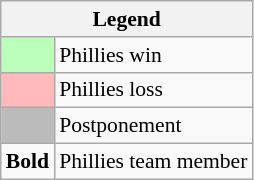<table class="wikitable" style="font-size:90%">
<tr>
<th colspan="2">Legend</th>
</tr>
<tr>
<td style="background:#bfb;"> </td>
<td>Phillies win</td>
</tr>
<tr>
<td style="background:#fbb;"> </td>
<td>Phillies loss</td>
</tr>
<tr>
<td style="background:#bbb;"> </td>
<td>Postponement</td>
</tr>
<tr>
<td><strong>Bold</strong></td>
<td>Phillies team member</td>
</tr>
</table>
